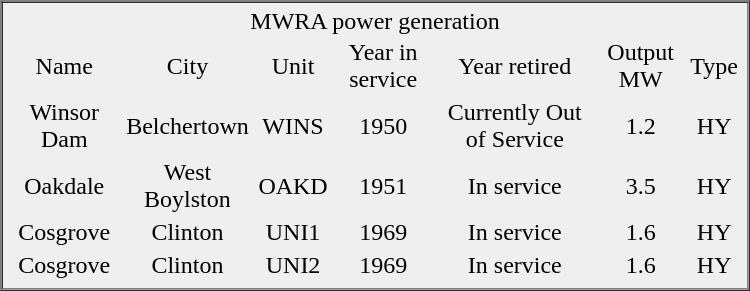<table border="1" cellpadding="3" cellspacing="0"  style="margin:auto; width:500px;">
<tr>
<td style="background:#efefef; text-align:center;"><span>MWRA power generation</span><br><table ->
<tr style="text-align:center; background:#efefef;">
<td><span>Name</span></td>
<td><span>City</span></td>
<td><span>Unit</span></td>
<td><span>Year in service</span></td>
<td><span>Year retired</span></td>
<td><span>Output MW</span></td>
<td><span>Type</span></td>
</tr>
<tr style="background:#efefef;">
<td align="top"><span>Winsor Dam</span></td>
<td align="top"><span>Belchertown</span></td>
<td align="top"><span>WINS</span></td>
<td align="top"><span>1950</span></td>
<td align="top"><span>Currently Out of Service</span></td>
<td align="top"><span>1.2</span></td>
<td align="top"><span>HY</span></td>
</tr>
<tr style="background:#efefef;">
<td align="top"><span>Oakdale</span></td>
<td align="top"><span>West Boylston</span></td>
<td align="top"><span>OAKD</span></td>
<td align="top"><span>1951</span></td>
<td align="top"><span>In service</span></td>
<td align="top"><span>3.5</span></td>
<td align="top"><span>HY</span></td>
</tr>
<tr style="background:#efefef;">
<td align="top"><span>Cosgrove</span></td>
<td align="top"><span>Clinton</span></td>
<td align="top"><span>UNI1</span></td>
<td align="top"><span>1969</span></td>
<td align="top"><span>In service</span></td>
<td align="top"><span>1.6</span></td>
<td align="top"><span>HY</span></td>
</tr>
<tr style="background:#efefef;">
<td align="top"><span>Cosgrove</span></td>
<td align="top"><span>Clinton</span></td>
<td align="top"><span>UNI2</span></td>
<td align="top"><span>1969</span></td>
<td align="top"><span>In service</span></td>
<td align="top"><span>1.6</span></td>
<td align="top"><span>HY</span></td>
</tr>
</table>
</td>
</tr>
</table>
